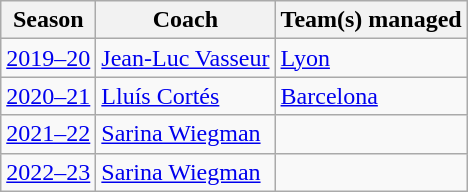<table class="wikitable">
<tr>
<th>Season</th>
<th>Coach</th>
<th>Team(s) managed</th>
</tr>
<tr>
<td><a href='#'>2019–20</a></td>
<td> <a href='#'>Jean-Luc Vasseur</a></td>
<td> <a href='#'>Lyon</a></td>
</tr>
<tr>
<td><a href='#'>2020–21</a></td>
<td> <a href='#'>Lluís Cortés</a></td>
<td> <a href='#'>Barcelona</a></td>
</tr>
<tr>
<td><a href='#'>2021–22</a></td>
<td> <a href='#'>Sarina Wiegman</a></td>
<td></td>
</tr>
<tr>
<td><a href='#'>2022–23</a></td>
<td> <a href='#'>Sarina Wiegman</a></td>
<td></td>
</tr>
</table>
